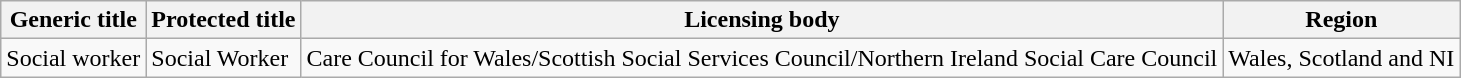<table class= wikitable>
<tr>
<th>Generic title</th>
<th>Protected title</th>
<th>Licensing body</th>
<th>Region</th>
</tr>
<tr>
<td>Social worker</td>
<td>Social Worker</td>
<td>Care Council for Wales/Scottish Social Services Council/Northern Ireland Social Care Council</td>
<td>Wales, Scotland and NI</td>
</tr>
</table>
